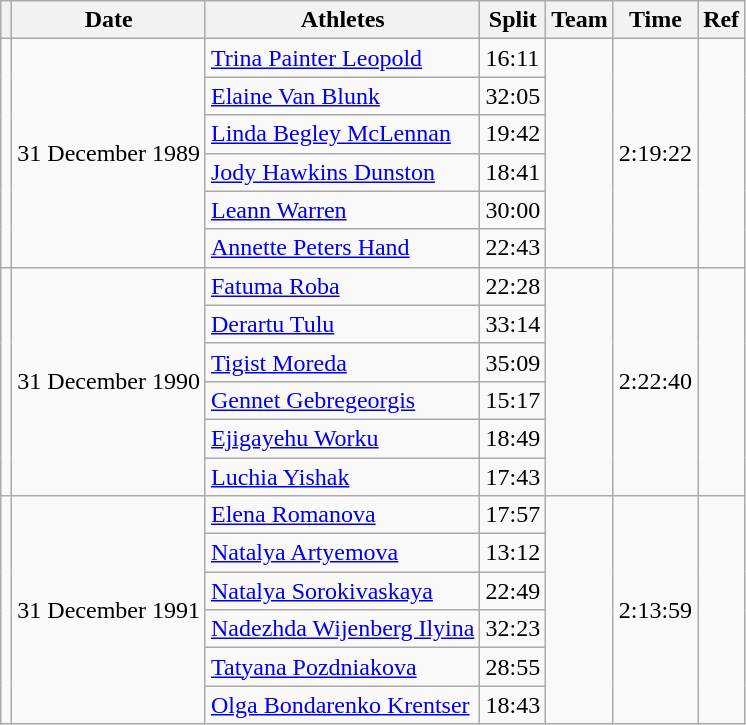<table class="wikitable sortable">
<tr>
<th class=unsortable></th>
<th>Date</th>
<th>Athletes</th>
<th>Split</th>
<th>Team</th>
<th>Time</th>
<th>Ref</th>
</tr>
<tr>
<td scope=row rowspan=6 align=center><a href='#'></a></td>
<td rowspan=6>31 December 1989</td>
<td><a href='#'>Trina Painter Leopold</a></td>
<td>16:11</td>
<td rowspan=6></td>
<td rowspan=6>2:19:22</td>
<td rowspan=6></td>
</tr>
<tr>
<td><a href='#'>Elaine Van Blunk</a></td>
<td>32:05</td>
</tr>
<tr>
<td><a href='#'>Linda Begley McLennan</a></td>
<td>19:42</td>
</tr>
<tr>
<td><a href='#'>Jody Hawkins Dunston</a></td>
<td>18:41</td>
</tr>
<tr>
<td><a href='#'>Leann Warren</a></td>
<td>30:00</td>
</tr>
<tr>
<td><a href='#'>Annette Peters Hand</a></td>
<td>22:43</td>
</tr>
<tr>
<td scope=row rowspan=6 align=center><a href='#'></a></td>
<td rowspan=6>31 December 1990</td>
<td><a href='#'>Fatuma Roba</a></td>
<td>22:28</td>
<td rowspan=6></td>
<td rowspan=6>2:22:40</td>
<td rowspan=6></td>
</tr>
<tr>
<td><a href='#'>Derartu Tulu</a></td>
<td>33:14</td>
</tr>
<tr>
<td><a href='#'>Tigist Moreda</a></td>
<td>35:09</td>
</tr>
<tr>
<td><a href='#'>Gennet Gebregeorgis</a></td>
<td>15:17</td>
</tr>
<tr>
<td><a href='#'>Ejigayehu Worku</a></td>
<td>18:49</td>
</tr>
<tr>
<td><a href='#'>Luchia Yishak</a></td>
<td>17:43</td>
</tr>
<tr>
<td scope=row rowspan=6 align=center><a href='#'></a></td>
<td rowspan=6>31 December 1991</td>
<td><a href='#'>Elena Romanova</a></td>
<td>17:57</td>
<td rowspan=6></td>
<td rowspan=6>2:13:59</td>
<td rowspan=6></td>
</tr>
<tr>
<td><a href='#'>Natalya Artyemova</a></td>
<td>13:12</td>
</tr>
<tr>
<td><a href='#'>Natalya Sorokivaskaya</a></td>
<td>22:49</td>
</tr>
<tr>
<td><a href='#'>Nadezhda Wijenberg Ilyina</a></td>
<td>32:23</td>
</tr>
<tr>
<td><a href='#'>Tatyana Pozdniakova</a></td>
<td>28:55</td>
</tr>
<tr>
<td><a href='#'>Olga Bondarenko Krentser</a></td>
<td>18:43</td>
</tr>
</table>
